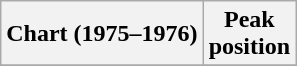<table class="wikitable sortable">
<tr>
<th>Chart (1975–1976)</th>
<th>Peak<br>position</th>
</tr>
<tr>
</tr>
</table>
